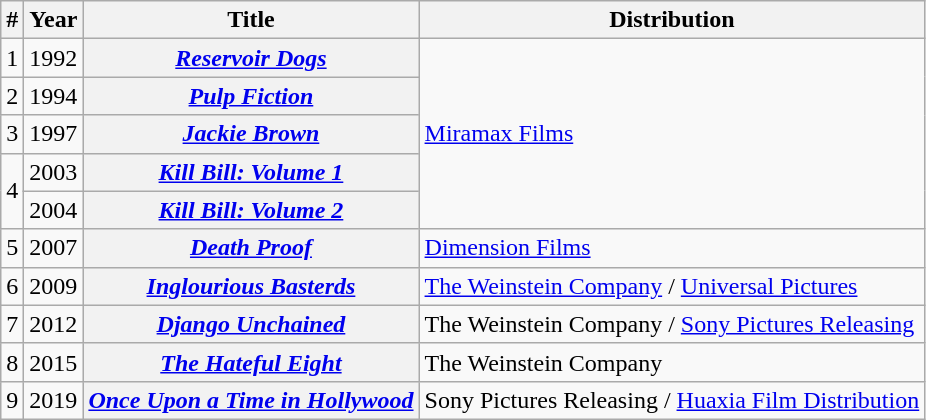<table class="wikitable plainrowheaders">
<tr>
<th scope="col">#</th>
<th scope="col">Year</th>
<th scope="col">Title</th>
<th scope="col">Distribution</th>
</tr>
<tr>
<td>1</td>
<td>1992</td>
<th scope="row"><em><a href='#'>Reservoir Dogs</a></em></th>
<td rowspan="5"><a href='#'>Miramax Films</a></td>
</tr>
<tr>
<td>2</td>
<td>1994</td>
<th scope="row"><em><a href='#'>Pulp Fiction</a></em></th>
</tr>
<tr>
<td>3</td>
<td>1997</td>
<th scope="row"><em><a href='#'>Jackie Brown</a></em></th>
</tr>
<tr>
<td rowspan="2">4</td>
<td>2003</td>
<th scope="row"><em><a href='#'>Kill Bill: Volume 1</a></em></th>
</tr>
<tr>
<td>2004</td>
<th scope="row"><em><a href='#'>Kill Bill: Volume 2</a></em></th>
</tr>
<tr>
<td>5</td>
<td>2007</td>
<th scope="row"><em><a href='#'>Death Proof</a></em></th>
<td><a href='#'>Dimension Films</a></td>
</tr>
<tr>
<td>6</td>
<td>2009</td>
<th scope="row"><em><a href='#'>Inglourious Basterds</a></em></th>
<td><a href='#'>The Weinstein Company</a> / <a href='#'>Universal Pictures</a></td>
</tr>
<tr>
<td>7</td>
<td>2012</td>
<th scope="row"><em><a href='#'>Django Unchained</a></em></th>
<td>The Weinstein Company / <a href='#'>Sony Pictures Releasing</a></td>
</tr>
<tr>
<td>8</td>
<td>2015</td>
<th scope="row"><em><a href='#'>The Hateful Eight</a></em></th>
<td>The Weinstein Company</td>
</tr>
<tr>
<td>9</td>
<td>2019</td>
<th scope="row"><em><a href='#'>Once Upon a Time in Hollywood</a></em></th>
<td>Sony Pictures Releasing / <a href='#'>Huaxia Film Distribution</a></td>
</tr>
</table>
